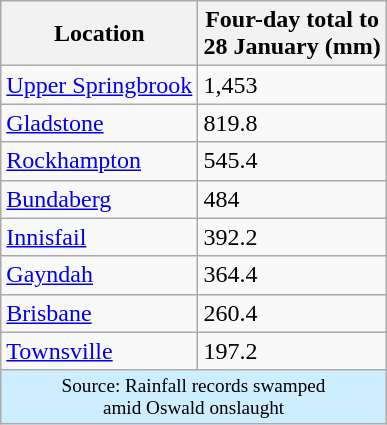<table class="wikitable" style="float: right;" border="1">
<tr>
<th>Location</th>
<th>Four-day total to <br>28 January (mm)</th>
</tr>
<tr>
<td><a href='#'>Upper Springbrook</a></td>
<td>1,453</td>
</tr>
<tr>
<td><a href='#'>Gladstone</a></td>
<td>819.8</td>
</tr>
<tr>
<td><a href='#'>Rockhampton</a></td>
<td>545.4</td>
</tr>
<tr>
<td><a href='#'>Bundaberg</a></td>
<td>484</td>
</tr>
<tr>
<td><a href='#'>Innisfail</a></td>
<td>392.2</td>
</tr>
<tr>
<td><a href='#'>Gayndah</a></td>
<td>364.4</td>
</tr>
<tr>
<td><a href='#'>Brisbane</a></td>
<td>260.4</td>
</tr>
<tr>
<td><a href='#'>Townsville</a></td>
<td>197.2</td>
</tr>
<tr>
<td colspan="2" style="font-size:80%; background:#cef; text-align:center;">Source: Rainfall records swamped<br>amid Oswald onslaught</td>
</tr>
</table>
